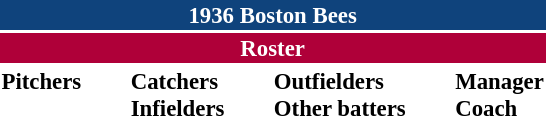<table class="toccolours" style="font-size: 95%;">
<tr>
<th colspan="10" style="background-color: #0f437c; color: white; text-align: center;">1936 Boston Bees</th>
</tr>
<tr>
<td colspan="10" style="background-color: #af0039; color: white; text-align: center;"><strong>Roster</strong></td>
</tr>
<tr>
<td valign="top"><strong>Pitchers</strong><br>


















</td>
<td width="25px"></td>
<td valign="top"><strong>Catchers</strong><br>


<strong>Infielders</strong>







</td>
<td width="25px"></td>
<td valign="top"><strong>Outfielders</strong><br>



<strong>Other batters</strong>

</td>
<td width="25px"></td>
<td valign="top"><strong>Manager</strong><br>
<strong>Coach</strong>
</td>
</tr>
</table>
